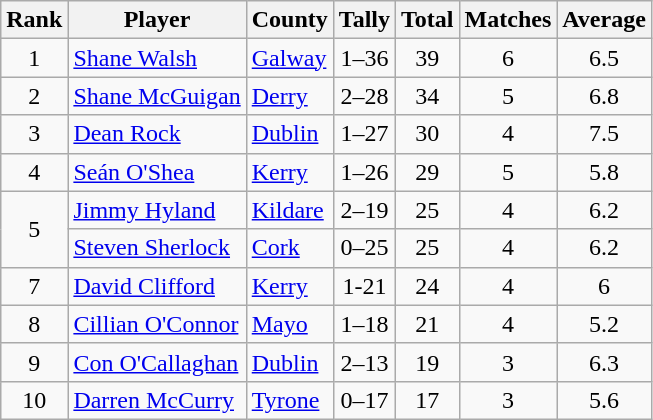<table class="wikitable">
<tr>
<th>Rank</th>
<th>Player</th>
<th>County</th>
<th class="unsortable">Tally</th>
<th>Total</th>
<th>Matches</th>
<th>Average</th>
</tr>
<tr>
<td rowspan="1" align="center">1</td>
<td><a href='#'>Shane Walsh</a></td>
<td><a href='#'>Galway</a></td>
<td align="center">1–36</td>
<td align="center">39</td>
<td align="center">6</td>
<td align="center">6.5</td>
</tr>
<tr>
<td rowspan="1" align="center">2</td>
<td><a href='#'>Shane McGuigan</a></td>
<td> <a href='#'>Derry</a></td>
<td align="center">2–28</td>
<td align="center">34</td>
<td align="center">5</td>
<td align="center">6.8</td>
</tr>
<tr>
<td rowspan="1" align="center">3</td>
<td><a href='#'>Dean Rock</a></td>
<td> <a href='#'>Dublin</a></td>
<td align="center">1–27</td>
<td align="center">30</td>
<td align="center">4</td>
<td align="center">7.5</td>
</tr>
<tr>
<td rowspan="1" align="center">4</td>
<td><a href='#'>Seán O'Shea</a></td>
<td> <a href='#'>Kerry</a></td>
<td align="center">1–26</td>
<td align="center">29</td>
<td align="center">5</td>
<td align="center">5.8</td>
</tr>
<tr>
<td rowspan="2" align="center">5</td>
<td><a href='#'>Jimmy Hyland</a></td>
<td> <a href='#'>Kildare</a></td>
<td align=center>2–19</td>
<td align=center>25</td>
<td align=center>4</td>
<td align=center>6.2</td>
</tr>
<tr>
<td><a href='#'>Steven Sherlock</a></td>
<td> <a href='#'>Cork</a></td>
<td align=center>0–25</td>
<td align=center>25</td>
<td align=center>4</td>
<td align=center>6.2</td>
</tr>
<tr>
<td rowspan="1" align="center">7</td>
<td><a href='#'>David Clifford</a></td>
<td> <a href='#'>Kerry</a></td>
<td align="center">1-21</td>
<td align="center">24</td>
<td align="center">4</td>
<td align="center">6</td>
</tr>
<tr>
<td rowspan="1" align="center">8</td>
<td><a href='#'>Cillian O'Connor</a></td>
<td> <a href='#'>Mayo</a></td>
<td align="center">1–18</td>
<td align="center">21</td>
<td align="center">4</td>
<td align="center">5.2</td>
</tr>
<tr>
<td rowspan="1" align="center">9</td>
<td><a href='#'>Con O'Callaghan</a></td>
<td> <a href='#'>Dublin</a></td>
<td align="center">2–13</td>
<td align="center">19</td>
<td align="center">3</td>
<td align="center">6.3</td>
</tr>
<tr>
<td rowspan="1" align="center">10</td>
<td><a href='#'>Darren McCurry</a></td>
<td> <a href='#'>Tyrone</a></td>
<td align="center">0–17</td>
<td align="center">17</td>
<td align="center">3</td>
<td align="center">5.6</td>
</tr>
</table>
